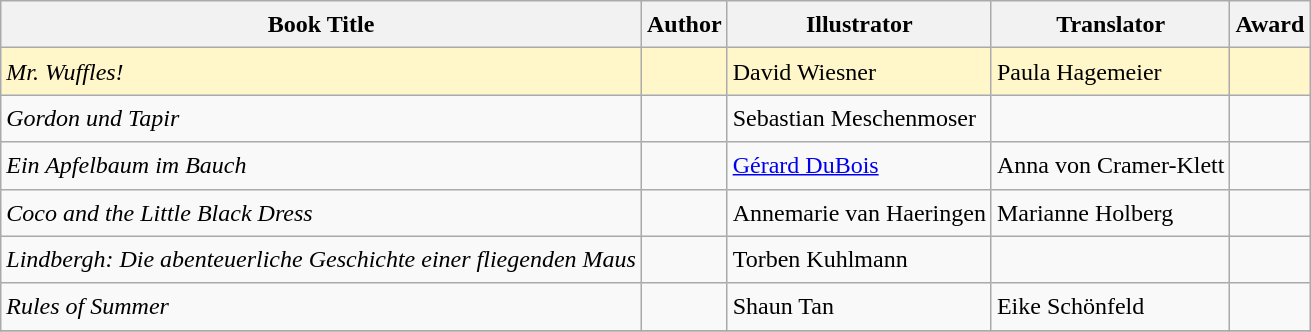<table class="wikitable sortable mw-collapsible" style="font-size:1.00em; line-height:1.5em;">
<tr>
<th scope="col">Book Title</th>
<th scope="col">Author</th>
<th scope="col">Illustrator</th>
<th scope="col">Translator</th>
<th scope="col">Award</th>
</tr>
<tr style="background:#fff7c9">
<td><em>Mr. Wuffles!</em></td>
<td></td>
<td>David Wiesner</td>
<td>Paula Hagemeier</td>
<td></td>
</tr>
<tr>
<td><em>Gordon und Tapir</em></td>
<td></td>
<td>Sebastian Meschenmoser</td>
<td></td>
<td></td>
</tr>
<tr>
<td><em>Ein Apfelbaum im Bauch</em></td>
<td></td>
<td><a href='#'>Gérard DuBois</a></td>
<td>Anna von Cramer-Klett</td>
<td></td>
</tr>
<tr>
<td><em>Coco and the Little Black Dress</em></td>
<td></td>
<td>Annemarie van Haeringen</td>
<td>Marianne Holberg</td>
<td></td>
</tr>
<tr>
<td><em>Lindbergh: Die abenteuerliche Geschichte einer fliegenden Maus</em></td>
<td></td>
<td>Torben Kuhlmann</td>
<td></td>
<td></td>
</tr>
<tr>
<td><em>Rules of Summer</em></td>
<td></td>
<td>Shaun Tan</td>
<td>Eike Schönfeld</td>
<td></td>
</tr>
<tr style="background:#fff7c9">
</tr>
</table>
